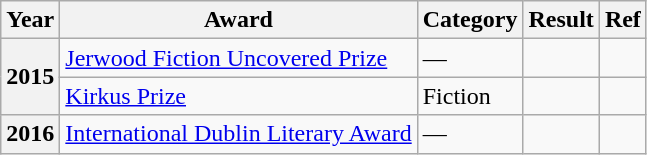<table class="wikitable sortable">
<tr>
<th>Year</th>
<th>Award</th>
<th>Category</th>
<th>Result</th>
<th>Ref</th>
</tr>
<tr>
<th rowspan="2">2015</th>
<td><a href='#'>Jerwood Fiction Uncovered Prize</a></td>
<td>—</td>
<td></td>
<td></td>
</tr>
<tr>
<td><a href='#'>Kirkus Prize</a></td>
<td>Fiction</td>
<td></td>
<td></td>
</tr>
<tr>
<th>2016</th>
<td><a href='#'>International Dublin Literary Award</a></td>
<td>—</td>
<td></td>
<td></td>
</tr>
</table>
